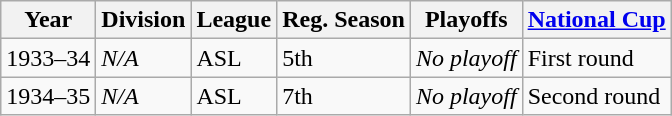<table class="wikitable">
<tr>
<th>Year</th>
<th>Division</th>
<th>League</th>
<th>Reg. Season</th>
<th>Playoffs</th>
<th><a href='#'>National Cup</a></th>
</tr>
<tr>
<td>1933–34</td>
<td><em>N/A</em></td>
<td>ASL</td>
<td>5th</td>
<td><em>No playoff</em></td>
<td>First round</td>
</tr>
<tr>
<td>1934–35</td>
<td><em>N/A</em></td>
<td>ASL</td>
<td>7th</td>
<td><em>No playoff</em></td>
<td>Second round</td>
</tr>
</table>
